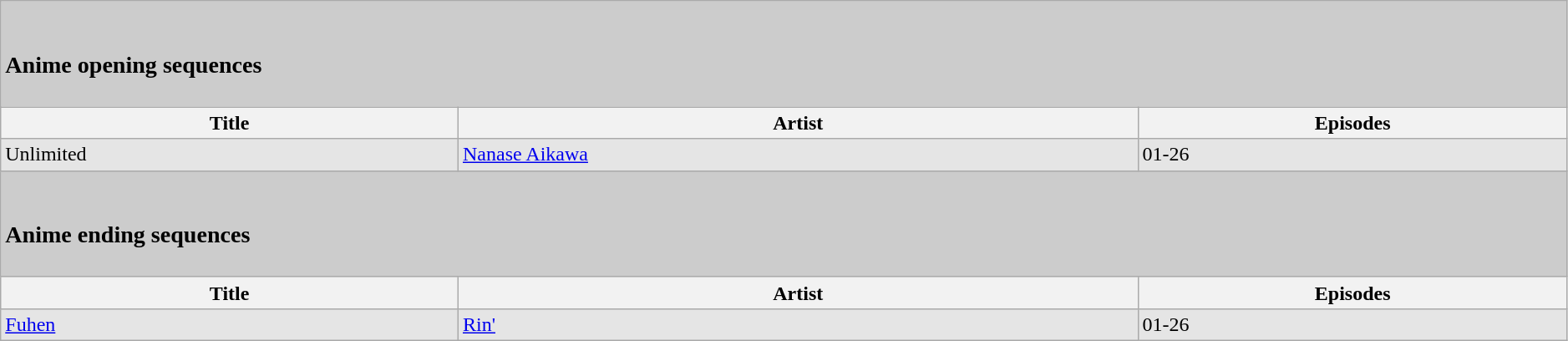<table class="wikitable" style="width:99%;">
<tr style="background:#ccc;">
<td colspan="3"><br><h3>Anime opening sequences</h3></td>
</tr>
<tr>
<th>Title</th>
<th>Artist</th>
<th>Episodes</th>
</tr>
<tr style="background:#e5e5e5;">
<td>Unlimited</td>
<td><a href='#'>Nanase Aikawa</a></td>
<td>01-26</td>
</tr>
<tr style="background:#ccc;">
<td colspan="3"><br><h3>Anime ending sequences</h3></td>
</tr>
<tr>
<th>Title</th>
<th>Artist</th>
<th>Episodes</th>
</tr>
<tr style="background:#e5e5e5;">
<td><a href='#'>Fuhen</a></td>
<td><a href='#'>Rin'</a></td>
<td>01-26</td>
</tr>
</table>
